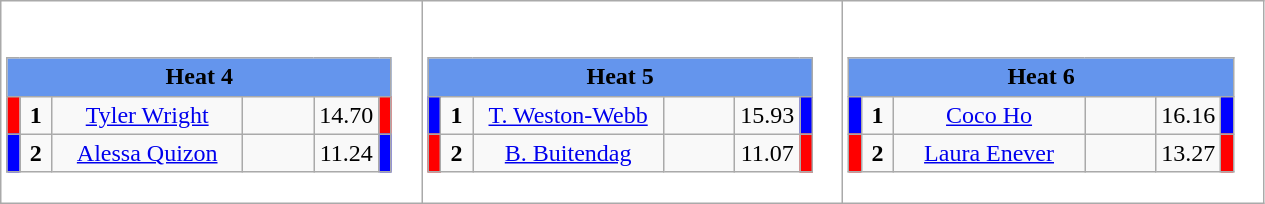<table class="wikitable" style="background:#fff;">
<tr>
<td><div><br><table class="wikitable">
<tr>
<td colspan="6"  style="text-align:center; background:#6495ed;"><strong>Heat 4</strong></td>
</tr>
<tr>
<td style="width:01px; background:#f00;"></td>
<td style="width:14px; text-align:center;"><strong>1</strong></td>
<td style="width:120px; text-align:center;"><a href='#'>Tyler Wright</a></td>
<td style="width:40px; text-align:center;"></td>
<td style="width:20px; text-align:center;">14.70</td>
<td style="width:01px; background:#f00;"></td>
</tr>
<tr>
<td style="width:01px; background:#00f;"></td>
<td style="width:14px; text-align:center;"><strong>2</strong></td>
<td style="width:120px; text-align:center;"><a href='#'>Alessa Quizon</a></td>
<td style="width:40px; text-align:center;"></td>
<td style="width:20px; text-align:center;">11.24</td>
<td style="width:01px; background:#00f;"></td>
</tr>
</table>
</div></td>
<td><div><br><table class="wikitable">
<tr>
<td colspan="6"  style="text-align:center; background:#6495ed;"><strong>Heat 5</strong></td>
</tr>
<tr>
<td style="width:01px; background:#00f;"></td>
<td style="width:14px; text-align:center;"><strong>1</strong></td>
<td style="width:120px; text-align:center;"><a href='#'>T. Weston-Webb</a></td>
<td style="width:40px; text-align:center;"></td>
<td style="width:20px; text-align:center;">15.93</td>
<td style="width:01px; background:#00f;"></td>
</tr>
<tr>
<td style="width:01px; background:#f00;"></td>
<td style="width:14px; text-align:center;"><strong>2</strong></td>
<td style="width:120px; text-align:center;"><a href='#'>B. Buitendag</a></td>
<td style="width:40px; text-align:center;"></td>
<td style="width:20px; text-align:center;">11.07</td>
<td style="width:01px; background:#f00;"></td>
</tr>
</table>
</div></td>
<td><div><br><table class="wikitable">
<tr>
<td colspan="6"  style="text-align:center; background:#6495ed;"><strong>Heat 6</strong></td>
</tr>
<tr>
<td style="width:01px; background:#00f;"></td>
<td style="width:14px; text-align:center;"><strong>1</strong></td>
<td style="width:120px; text-align:center;"><a href='#'>Coco Ho</a></td>
<td style="width:40px; text-align:center;"></td>
<td style="width:20px; text-align:center;">16.16</td>
<td style="width:01px; background:#00f;"></td>
</tr>
<tr>
<td style="width:01px; background:#f00;"></td>
<td style="width:14px; text-align:center;"><strong>2</strong></td>
<td style="width:120px; text-align:center;"><a href='#'>Laura Enever</a></td>
<td style="width:40px; text-align:center;"></td>
<td style="width:20px; text-align:center;">13.27</td>
<td style="width:01px; background:#f00;"></td>
</tr>
</table>
</div></td>
</tr>
</table>
